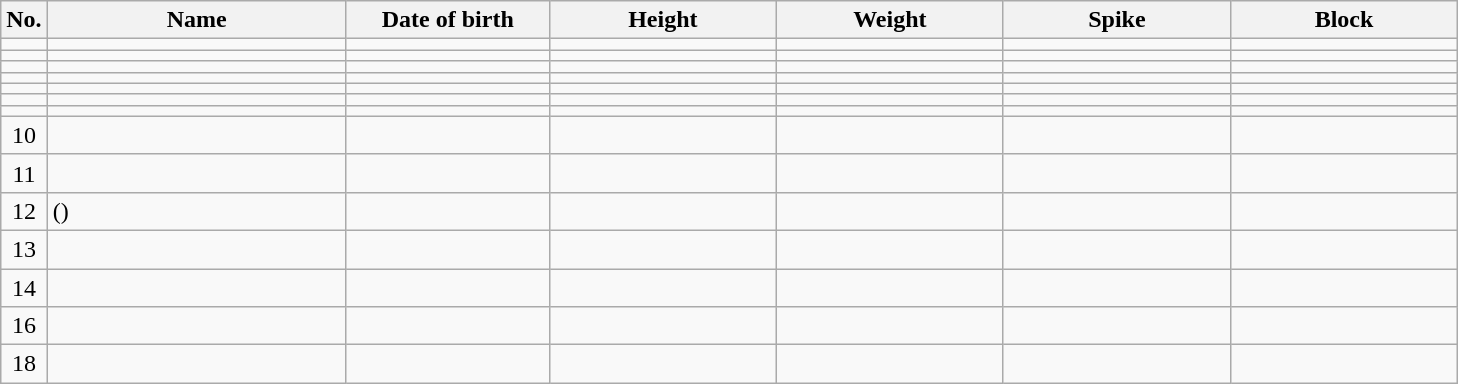<table class="wikitable sortable" style="font-size:100%; text-align:center;">
<tr>
<th>No.</th>
<th style="width:12em">Name</th>
<th style="width:8em">Date of birth</th>
<th style="width:9em">Height</th>
<th style="width:9em">Weight</th>
<th style="width:9em">Spike</th>
<th style="width:9em">Block</th>
</tr>
<tr>
<td></td>
<td align=left> </td>
<td align=right></td>
<td></td>
<td></td>
<td></td>
<td></td>
</tr>
<tr>
<td></td>
<td align=left> </td>
<td align=right></td>
<td></td>
<td></td>
<td></td>
<td></td>
</tr>
<tr>
<td></td>
<td align=left> </td>
<td align=right></td>
<td></td>
<td></td>
<td></td>
<td></td>
</tr>
<tr>
<td></td>
<td align=left> </td>
<td align=right></td>
<td></td>
<td></td>
<td></td>
<td></td>
</tr>
<tr>
<td></td>
<td align=left></td>
<td align=right></td>
<td></td>
<td></td>
<td></td>
<td></td>
</tr>
<tr>
<td></td>
<td align=left> </td>
<td align=right></td>
<td></td>
<td></td>
<td></td>
<td></td>
</tr>
<tr>
<td></td>
<td align=left> </td>
<td align=right></td>
<td></td>
<td></td>
<td></td>
<td></td>
</tr>
<tr>
<td>10</td>
<td align=left> </td>
<td align=right></td>
<td></td>
<td></td>
<td></td>
<td></td>
</tr>
<tr>
<td>11</td>
<td align=left> </td>
<td align=right></td>
<td></td>
<td></td>
<td></td>
<td></td>
</tr>
<tr>
<td>12</td>
<td align=left>  ()</td>
<td align=right></td>
<td></td>
<td></td>
<td></td>
<td></td>
</tr>
<tr>
<td>13</td>
<td align=left> </td>
<td align=right></td>
<td></td>
<td></td>
<td></td>
<td></td>
</tr>
<tr>
<td>14</td>
<td align=left> </td>
<td align=right></td>
<td></td>
<td></td>
<td></td>
<td></td>
</tr>
<tr>
<td>16</td>
<td align=left> </td>
<td align=right></td>
<td></td>
<td></td>
<td></td>
<td></td>
</tr>
<tr>
<td>18</td>
<td align=left> </td>
<td align=right></td>
<td></td>
<td></td>
<td></td>
<td></td>
</tr>
</table>
